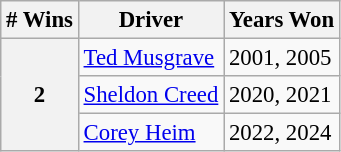<table class="wikitable" style="font-size: 95%;">
<tr>
<th># Wins</th>
<th>Driver</th>
<th>Years Won</th>
</tr>
<tr>
<th rowspan="3">2</th>
<td><a href='#'>Ted Musgrave</a></td>
<td>2001, 2005</td>
</tr>
<tr>
<td><a href='#'>Sheldon Creed</a></td>
<td>2020, 2021</td>
</tr>
<tr>
<td><a href='#'>Corey Heim</a></td>
<td>2022, 2024</td>
</tr>
</table>
